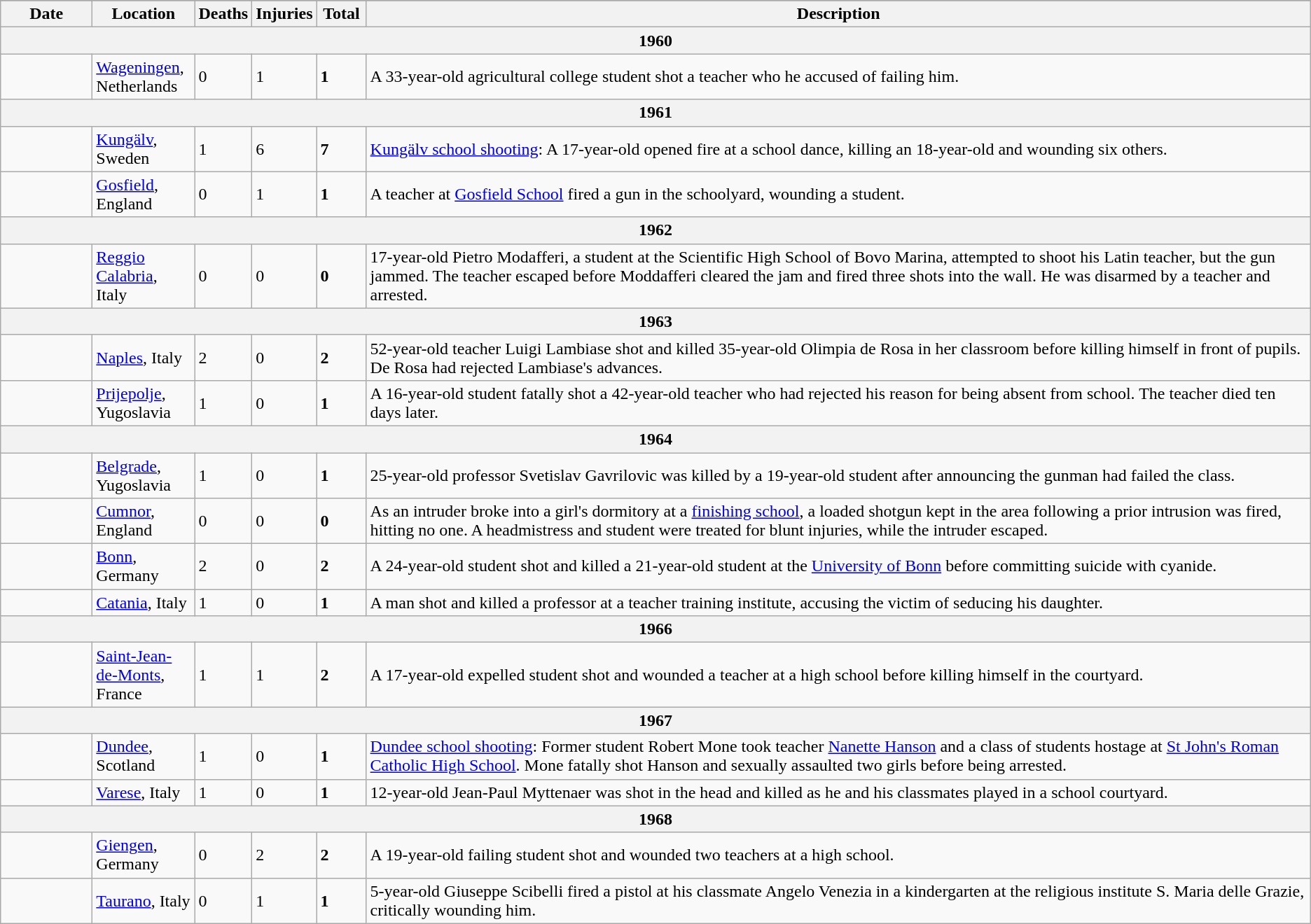<table class="sortable wikitable" style="font-size:100%;" id="1960s">
<tr>
</tr>
<tr>
<th style="width:80px;">Date</th>
<th style="width:90px;">Location</th>
<th style="width:40px;">Deaths</th>
<th style="width:40px;">Injuries</th>
<th style="width:40px;">Total</th>
<th class="unsortable">Description</th>
</tr>
<tr>
<th colspan="7">1960 </th>
</tr>
<tr>
<td></td>
<td><a href='#'>Wageningen</a>, Netherlands</td>
<td>0</td>
<td>1</td>
<td><strong>1</strong></td>
<td>A 33-year-old agricultural college student shot a teacher who he accused of failing him.</td>
</tr>
<tr>
<th colspan="7">1961 </th>
</tr>
<tr>
<td></td>
<td><a href='#'>Kungälv</a>, Sweden</td>
<td>1</td>
<td>6</td>
<td><strong>7</strong></td>
<td><a href='#'>Kungälv school shooting</a>: A 17-year-old opened fire at a school dance, killing an 18-year-old and wounding six others.</td>
</tr>
<tr>
<td></td>
<td><a href='#'>Gosfield</a>, England</td>
<td>0</td>
<td>1</td>
<td><strong>1</strong></td>
<td>A teacher at <a href='#'>Gosfield School</a> fired a gun in the schoolyard, wounding a student.</td>
</tr>
<tr>
<th colspan="7">1962 </th>
</tr>
<tr>
<td></td>
<td><a href='#'>Reggio Calabria</a>, Italy</td>
<td>0</td>
<td>0</td>
<td><strong>0</strong></td>
<td>17-year-old Pietro Modafferi, a student at the Scientific High School of Bovo Marina, attempted to shoot his Latin teacher, but the gun jammed. The teacher escaped before Moddafferi cleared the jam and fired three shots into the wall. He was disarmed by a teacher and arrested.</td>
</tr>
<tr>
<th colspan="7">1963 </th>
</tr>
<tr>
<td></td>
<td><a href='#'>Naples</a>, Italy</td>
<td>2</td>
<td>0</td>
<td><strong>2</strong></td>
<td>52-year-old teacher Luigi Lambiase shot and killed 35-year-old Olimpia de Rosa in her classroom before killing himself in front of pupils. De Rosa had rejected Lambiase's advances.</td>
</tr>
<tr>
<td></td>
<td><a href='#'>Prijepolje</a>, Yugoslavia</td>
<td>1</td>
<td>0</td>
<td><strong>1</strong></td>
<td>A 16-year-old student fatally shot a 42-year-old teacher who had rejected his reason for being absent from school. The teacher died ten days later.</td>
</tr>
<tr>
<th colspan="7">1964 </th>
</tr>
<tr>
<td></td>
<td><a href='#'>Belgrade</a>, Yugoslavia</td>
<td>1</td>
<td>0</td>
<td><strong>1</strong></td>
<td>25-year-old professor Svetislav Gavrilovic was killed by a 19-year-old student after announcing the gunman had failed the class.</td>
</tr>
<tr>
<td></td>
<td><a href='#'>Cumnor</a>, England</td>
<td>0</td>
<td>0</td>
<td><strong>0</strong></td>
<td>As an intruder broke into a girl's dormitory at a <a href='#'>finishing school</a>, a loaded shotgun kept in the area following a prior intrusion was fired, hitting no one. A headmistress and student were treated for blunt injuries, while the intruder escaped.</td>
</tr>
<tr>
<td></td>
<td><a href='#'>Bonn</a>, Germany</td>
<td>2</td>
<td>0</td>
<td><strong>2</strong></td>
<td>A 24-year-old student shot and killed a 21-year-old student at the <a href='#'>University of Bonn</a> before committing suicide with cyanide.</td>
</tr>
<tr>
<td></td>
<td><a href='#'>Catania</a>, Italy</td>
<td>1</td>
<td>0</td>
<td><strong>1</strong></td>
<td>A man shot and killed a professor at a teacher training institute, accusing the victim of seducing his daughter.</td>
</tr>
<tr>
<th colspan="7">1966 </th>
</tr>
<tr>
<td></td>
<td><a href='#'>Saint-Jean-de-Monts</a>, France</td>
<td>1</td>
<td>1</td>
<td><strong>2</strong></td>
<td>A 17-year-old expelled student shot and wounded a teacher at a high school before killing himself in the courtyard.</td>
</tr>
<tr>
<th colspan="7">1967 </th>
</tr>
<tr>
<td></td>
<td><a href='#'>Dundee</a>, Scotland</td>
<td>1</td>
<td>0</td>
<td><strong>1</strong></td>
<td><a href='#'>Dundee school shooting</a>: Former student Robert Mone took teacher <a href='#'>Nanette Hanson</a> and a class of students hostage at <a href='#'>St John's Roman Catholic High School</a>. Mone fatally shot Hanson and sexually assaulted two girls before being arrested.</td>
</tr>
<tr>
<td></td>
<td><a href='#'>Varese</a>, Italy</td>
<td>1</td>
<td>0</td>
<td><strong>1</strong></td>
<td>12-year-old Jean-Paul Myttenaer was shot in the head and killed as he and his classmates played in a school courtyard.</td>
</tr>
<tr>
<th colspan="7">1968 </th>
</tr>
<tr>
<td></td>
<td><a href='#'>Giengen</a>, Germany</td>
<td>0</td>
<td>2</td>
<td><strong>2</strong></td>
<td>A 19-year-old failing student shot and wounded two teachers at a high school.</td>
</tr>
<tr>
<td></td>
<td><a href='#'>Taurano</a>, Italy</td>
<td>0</td>
<td>1</td>
<td><strong>1</strong></td>
<td>5-year-old Giuseppe Scibelli fired a pistol at his classmate Angelo Venezia in a kindergarten at the religious institute S. Maria delle Grazie, critically wounding him.</td>
</tr>
</table>
